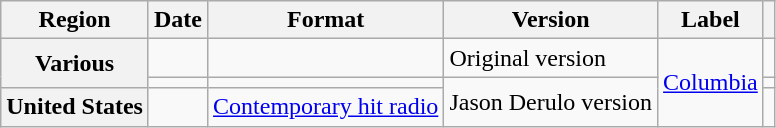<table class="wikitable sortable plainrowheaders">
<tr>
<th scope="col">Region</th>
<th scope="col">Date</th>
<th scope="col">Format</th>
<th scope="col">Version</th>
<th scope="col">Label</th>
<th scope="col" class="unsortable"></th>
</tr>
<tr>
<th scope="row" rowspan="2">Various</th>
<td></td>
<td></td>
<td>Original version</td>
<td rowspan="3"><a href='#'>Columbia</a></td>
<td style="text-align:center"></td>
</tr>
<tr>
<td></td>
<td></td>
<td rowspan="2">Jason Derulo version</td>
<td style="text-align:center"></td>
</tr>
<tr>
<th scope="row">United States</th>
<td></td>
<td><a href='#'>Contemporary hit radio</a></td>
<td style="text-align:center"></td>
</tr>
</table>
